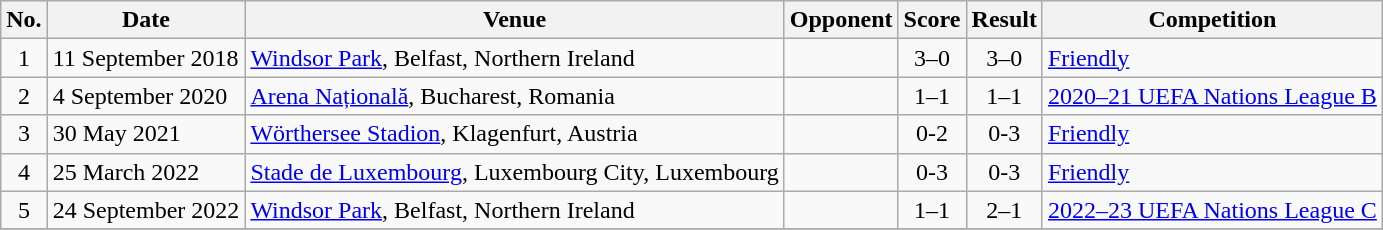<table class="wikitable sortable">
<tr>
<th>No.</th>
<th>Date</th>
<th>Venue</th>
<th>Opponent</th>
<th>Score</th>
<th>Result</th>
<th>Competition</th>
</tr>
<tr>
<td align=center>1</td>
<td>11 September 2018</td>
<td><a href='#'>Windsor Park</a>, Belfast, Northern Ireland</td>
<td></td>
<td align=center>3–0</td>
<td align=center>3–0</td>
<td><a href='#'>Friendly</a></td>
</tr>
<tr>
<td align=center>2</td>
<td>4 September 2020</td>
<td><a href='#'>Arena Națională</a>, Bucharest, Romania</td>
<td></td>
<td align=center>1–1</td>
<td align=center>1–1</td>
<td><a href='#'>2020–21 UEFA Nations League B</a></td>
</tr>
<tr>
<td align=center>3</td>
<td>30 May 2021</td>
<td><a href='#'>Wörthersee Stadion</a>, Klagenfurt, Austria</td>
<td></td>
<td align=center>0-2</td>
<td align=center>0-3</td>
<td><a href='#'>Friendly</a></td>
</tr>
<tr>
<td align=center>4</td>
<td>25 March 2022</td>
<td><a href='#'>Stade de Luxembourg</a>, Luxembourg City, Luxembourg</td>
<td></td>
<td align=center>0-3</td>
<td align=center>0-3</td>
<td><a href='#'>Friendly</a></td>
</tr>
<tr>
<td align=center>5</td>
<td>24 September 2022</td>
<td><a href='#'>Windsor Park</a>, Belfast, Northern Ireland</td>
<td></td>
<td align=center>1–1</td>
<td align=center>2–1</td>
<td><a href='#'>2022–23 UEFA Nations League C</a></td>
</tr>
<tr>
</tr>
</table>
